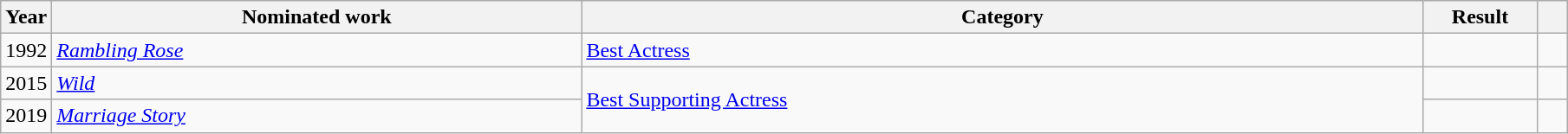<table class="wikitable sortable">
<tr>
<th scope="col" style="width:1em;">Year</th>
<th scope="col" style="width:25em;">Nominated work</th>
<th scope="col" style="width:40em;">Category</th>
<th scope="col" style="width:5em;">Result</th>
<th scope="col" style="width:1em;"class="unsortable"></th>
</tr>
<tr>
<td>1992</td>
<td><em><a href='#'>Rambling Rose</a></em></td>
<td><a href='#'>Best Actress</a></td>
<td></td>
<td></td>
</tr>
<tr>
<td>2015</td>
<td><em><a href='#'>Wild</a></em></td>
<td rowspan="2"><a href='#'>Best Supporting Actress</a></td>
<td></td>
<td></td>
</tr>
<tr>
<td>2019</td>
<td><em><a href='#'>Marriage Story</a></em></td>
<td></td>
<td></td>
</tr>
</table>
